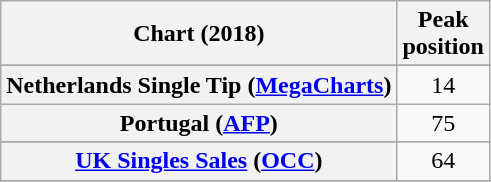<table class="wikitable mw-collapsible plainrowheaders" style="text-align:center">
<tr>
<th scope="col">Chart (2018)</th>
<th scope="col">Peak<br>position</th>
</tr>
<tr>
</tr>
<tr>
</tr>
<tr>
</tr>
<tr>
<th scope="row">Netherlands Single Tip (<a href='#'>MegaCharts</a>)</th>
<td>14</td>
</tr>
<tr>
<th scope="row">Portugal (<a href='#'>AFP</a>)</th>
<td>75</td>
</tr>
<tr>
</tr>
<tr>
</tr>
<tr>
<th scope="row"><a href='#'>UK Singles Sales</a> (<a href='#'>OCC</a>)</th>
<td>64</td>
</tr>
<tr>
</tr>
</table>
